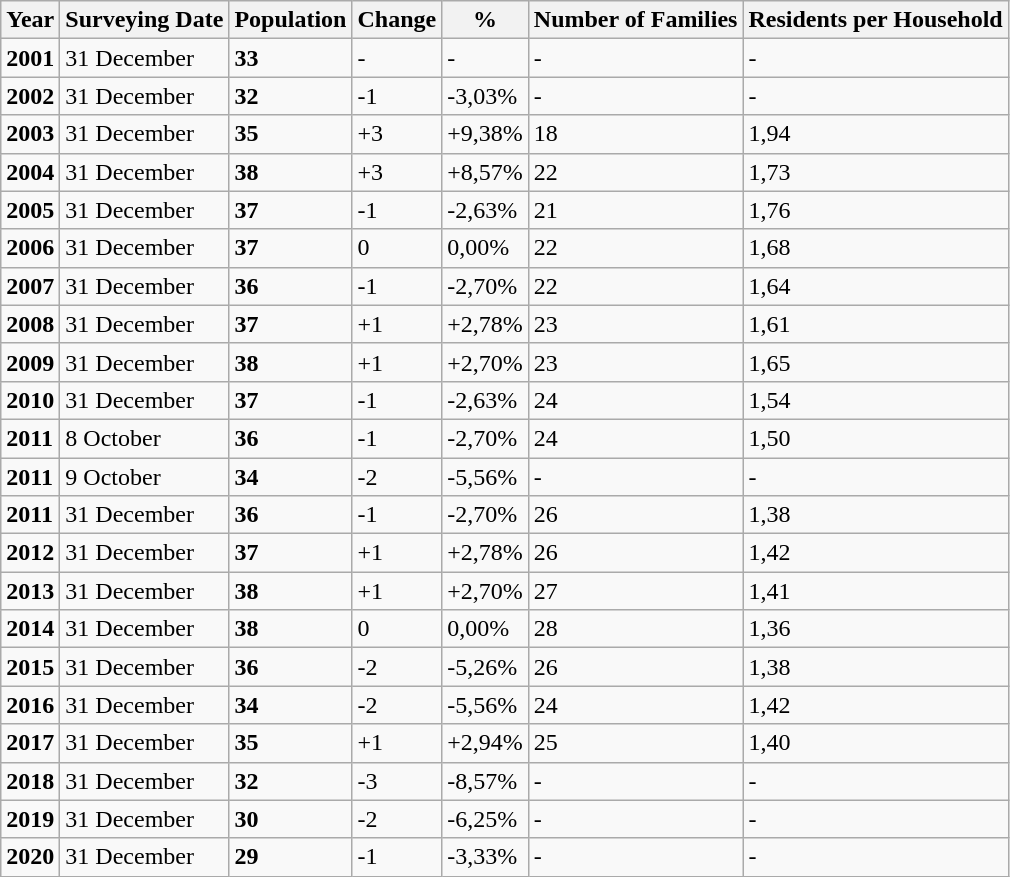<table class="wikitable sortable mw-collapsible">
<tr>
<th>Year</th>
<th>Surveying Date</th>
<th>Population</th>
<th>Change</th>
<th>%</th>
<th>Number of Families</th>
<th>Residents per Household</th>
</tr>
<tr>
<td><strong>2001</strong></td>
<td>31 December</td>
<td><strong>33</strong></td>
<td>-</td>
<td>-</td>
<td>-</td>
<td>-</td>
</tr>
<tr>
<td><strong>2002</strong></td>
<td>31 December</td>
<td><strong>32</strong></td>
<td>-1</td>
<td>-3,03%</td>
<td>-</td>
<td>-</td>
</tr>
<tr>
<td><strong>2003</strong></td>
<td>31 December</td>
<td><strong>35</strong></td>
<td>+3</td>
<td>+9,38%</td>
<td>18</td>
<td>1,94</td>
</tr>
<tr>
<td><strong>2004</strong></td>
<td>31 December</td>
<td><strong>38</strong></td>
<td>+3</td>
<td>+8,57%</td>
<td>22</td>
<td>1,73</td>
</tr>
<tr>
<td><strong>2005</strong></td>
<td>31 December</td>
<td><strong>37</strong></td>
<td>-1</td>
<td>-2,63%</td>
<td>21</td>
<td>1,76</td>
</tr>
<tr>
<td><strong>2006</strong></td>
<td>31 December</td>
<td><strong>37</strong></td>
<td>0</td>
<td>0,00%</td>
<td>22</td>
<td>1,68</td>
</tr>
<tr>
<td><strong>2007</strong></td>
<td>31 December</td>
<td><strong>36</strong></td>
<td>-1</td>
<td>-2,70%</td>
<td>22</td>
<td>1,64</td>
</tr>
<tr>
<td><strong>2008</strong></td>
<td>31 December</td>
<td><strong>37</strong></td>
<td>+1</td>
<td>+2,78%</td>
<td>23</td>
<td>1,61</td>
</tr>
<tr>
<td><strong>2009</strong></td>
<td>31 December</td>
<td><strong>38</strong></td>
<td>+1</td>
<td>+2,70%</td>
<td>23</td>
<td>1,65</td>
</tr>
<tr>
<td><strong>2010</strong></td>
<td>31 December</td>
<td><strong>37</strong></td>
<td>-1</td>
<td>-2,63%</td>
<td>24</td>
<td>1,54</td>
</tr>
<tr>
<td><strong>2011</strong></td>
<td>8 October</td>
<td><strong>36</strong></td>
<td>-1</td>
<td>-2,70%</td>
<td>24</td>
<td>1,50</td>
</tr>
<tr>
<td><strong>2011</strong></td>
<td>9 October</td>
<td><strong>34</strong></td>
<td>-2</td>
<td>-5,56%</td>
<td>-</td>
<td>-</td>
</tr>
<tr>
<td><strong>2011</strong></td>
<td>31 December</td>
<td><strong>36</strong></td>
<td>-1</td>
<td>-2,70%</td>
<td>26</td>
<td>1,38</td>
</tr>
<tr>
<td><strong>2012</strong></td>
<td>31 December</td>
<td><strong>37</strong></td>
<td>+1</td>
<td>+2,78%</td>
<td>26</td>
<td>1,42</td>
</tr>
<tr>
<td><strong>2013</strong></td>
<td>31 December</td>
<td><strong>38</strong></td>
<td>+1</td>
<td>+2,70%</td>
<td>27</td>
<td>1,41</td>
</tr>
<tr>
<td><strong>2014</strong></td>
<td>31 December</td>
<td><strong>38</strong></td>
<td>0</td>
<td>0,00%</td>
<td>28</td>
<td>1,36</td>
</tr>
<tr>
<td><strong>2015</strong></td>
<td>31 December</td>
<td><strong>36</strong></td>
<td>-2</td>
<td>-5,26%</td>
<td>26</td>
<td>1,38</td>
</tr>
<tr>
<td><strong>2016</strong></td>
<td>31 December</td>
<td><strong>34</strong></td>
<td>-2</td>
<td>-5,56%</td>
<td>24</td>
<td>1,42</td>
</tr>
<tr>
<td><strong>2017</strong></td>
<td>31 December</td>
<td><strong>35</strong></td>
<td>+1</td>
<td>+2,94%</td>
<td>25</td>
<td>1,40</td>
</tr>
<tr>
<td><strong>2018</strong></td>
<td>31 December</td>
<td><strong>32</strong></td>
<td>-3</td>
<td>-8,57%</td>
<td>-</td>
<td>-</td>
</tr>
<tr>
<td><strong>2019</strong></td>
<td>31 December</td>
<td><strong>30</strong></td>
<td>-2</td>
<td>-6,25%</td>
<td>-</td>
<td>-</td>
</tr>
<tr>
<td><strong>2020</strong></td>
<td>31 December</td>
<td><strong>29</strong></td>
<td>-1</td>
<td>-3,33%</td>
<td>-</td>
<td>-</td>
</tr>
</table>
